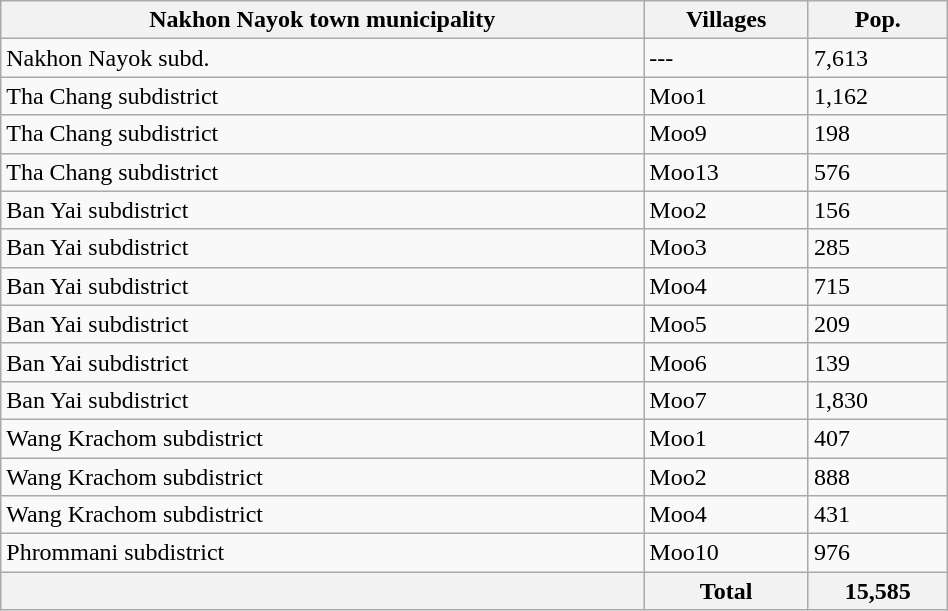<table class="wikitable" style="width:50%;">
<tr>
<th>Nakhon Nayok town municipality</th>
<th>Villages</th>
<th>Pop.</th>
</tr>
<tr>
<td>Nakhon Nayok subd.</td>
<td>---</td>
<td>7,613</td>
</tr>
<tr>
<td>Tha Chang subdistrict</td>
<td>Moo1</td>
<td>1,162</td>
</tr>
<tr>
<td>Tha Chang subdistrict</td>
<td>Moo9</td>
<td>198</td>
</tr>
<tr>
<td>Tha Chang subdistrict</td>
<td>Moo13</td>
<td>576</td>
</tr>
<tr>
<td>Ban Yai subdistrict</td>
<td>Moo2</td>
<td>156</td>
</tr>
<tr>
<td>Ban Yai subdistrict</td>
<td>Moo3</td>
<td>285</td>
</tr>
<tr>
<td>Ban Yai subdistrict</td>
<td>Moo4</td>
<td>715</td>
</tr>
<tr>
<td>Ban Yai subdistrict</td>
<td>Moo5</td>
<td>209</td>
</tr>
<tr>
<td>Ban Yai subdistrict</td>
<td>Moo6</td>
<td>139</td>
</tr>
<tr>
<td>Ban Yai subdistrict</td>
<td>Moo7</td>
<td>1,830</td>
</tr>
<tr>
<td>Wang Krachom subdistrict</td>
<td>Moo1</td>
<td>407</td>
</tr>
<tr>
<td>Wang Krachom subdistrict</td>
<td>Moo2</td>
<td>888</td>
</tr>
<tr>
<td>Wang Krachom subdistrict</td>
<td>Moo4</td>
<td>431</td>
</tr>
<tr>
<td>Phrommani subdistrict</td>
<td>Moo10</td>
<td>976</td>
</tr>
<tr>
<th></th>
<th>Total</th>
<th>15,585</th>
</tr>
</table>
